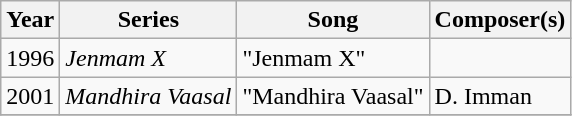<table class="wikitable">
<tr>
<th>Year</th>
<th>Series</th>
<th>Song</th>
<th>Composer(s)</th>
</tr>
<tr>
<td>1996</td>
<td><em>Jenmam X</em></td>
<td>"Jenmam X"</td>
<td></td>
</tr>
<tr>
<td>2001</td>
<td><em>Mandhira Vaasal</em></td>
<td>"Mandhira Vaasal"</td>
<td>D. Imman</td>
</tr>
<tr>
</tr>
</table>
